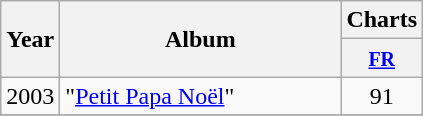<table class="wikitable">
<tr>
<th align="center" rowspan="2" width="10">Year</th>
<th align="center" rowspan="2" width="180">Album</th>
<th align="center" colspan="1">Charts</th>
</tr>
<tr>
<th width="20"><small><a href='#'>FR</a></small></th>
</tr>
<tr>
<td align="center">2003</td>
<td>"<a href='#'>Petit Papa Noël</a>"</td>
<td align="center">91</td>
</tr>
<tr>
</tr>
</table>
